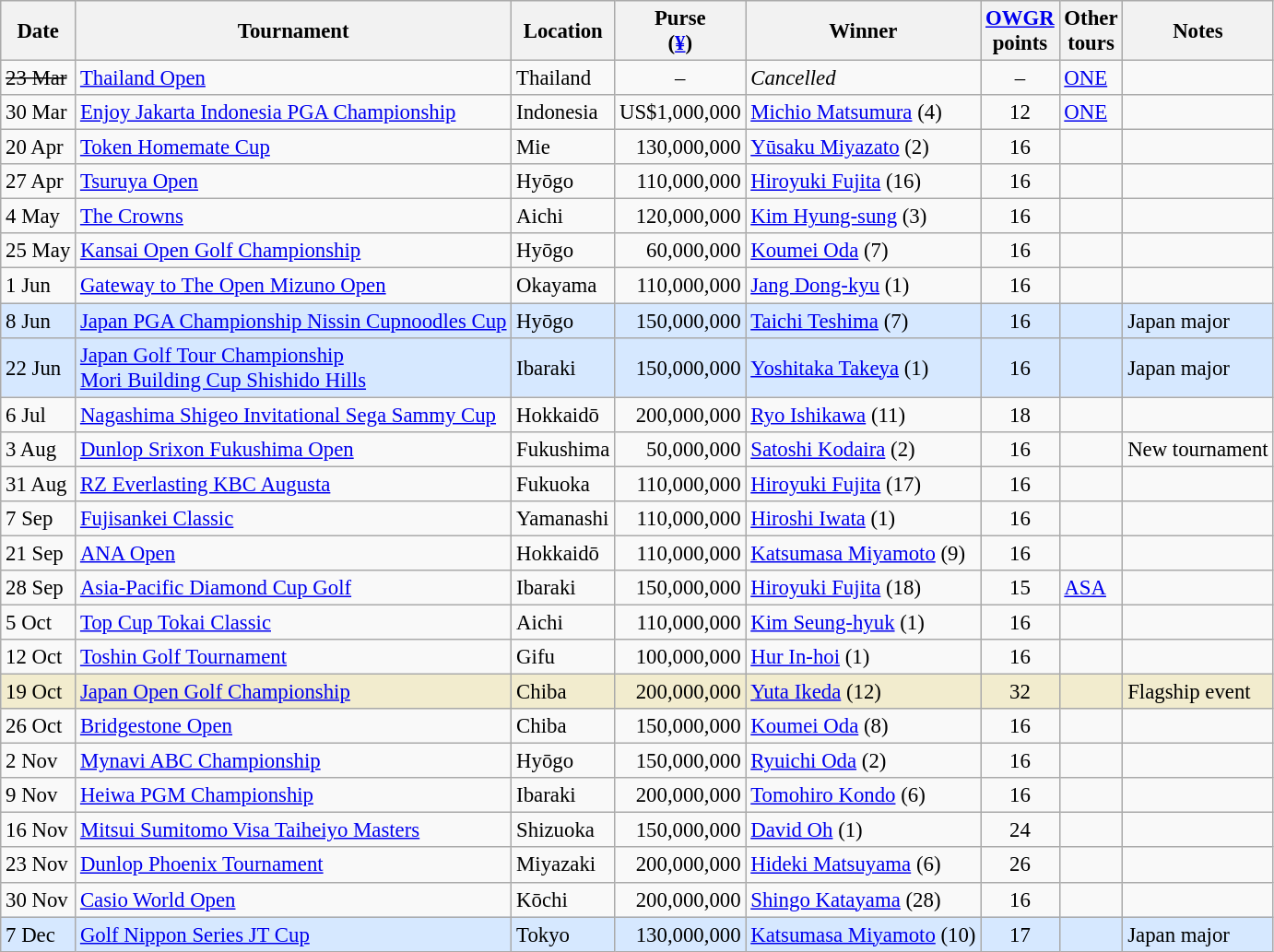<table class="wikitable" style="font-size:95%">
<tr>
<th>Date</th>
<th>Tournament</th>
<th>Location</th>
<th>Purse<br>(<a href='#'>¥</a>)</th>
<th>Winner</th>
<th><a href='#'>OWGR</a><br>points</th>
<th>Other<br>tours</th>
<th>Notes</th>
</tr>
<tr>
<td><s>23 Mar</s></td>
<td><a href='#'>Thailand Open</a></td>
<td>Thailand</td>
<td align=center>–</td>
<td><em>Cancelled</em></td>
<td align=center>–</td>
<td><a href='#'>ONE</a></td>
<td></td>
</tr>
<tr>
<td>30 Mar</td>
<td><a href='#'>Enjoy Jakarta Indonesia PGA Championship</a></td>
<td>Indonesia</td>
<td align=right>US$1,000,000</td>
<td> <a href='#'>Michio Matsumura</a> (4)</td>
<td align=center>12</td>
<td><a href='#'>ONE</a></td>
<td></td>
</tr>
<tr>
<td>20 Apr</td>
<td><a href='#'>Token Homemate Cup</a></td>
<td>Mie</td>
<td align=right>130,000,000</td>
<td> <a href='#'>Yūsaku Miyazato</a> (2)</td>
<td align=center>16</td>
<td></td>
<td></td>
</tr>
<tr>
<td>27 Apr</td>
<td><a href='#'>Tsuruya Open</a></td>
<td>Hyōgo</td>
<td align=right>110,000,000</td>
<td> <a href='#'>Hiroyuki Fujita</a> (16)</td>
<td align=center>16</td>
<td></td>
<td></td>
</tr>
<tr>
<td>4 May</td>
<td><a href='#'>The Crowns</a></td>
<td>Aichi</td>
<td align=right>120,000,000</td>
<td> <a href='#'>Kim Hyung-sung</a> (3)</td>
<td align=center>16</td>
<td></td>
<td></td>
</tr>
<tr>
<td>25 May</td>
<td><a href='#'>Kansai Open Golf Championship</a></td>
<td>Hyōgo</td>
<td align=right>60,000,000</td>
<td> <a href='#'>Koumei Oda</a> (7)</td>
<td align=center>16</td>
<td></td>
<td></td>
</tr>
<tr>
<td>1 Jun</td>
<td><a href='#'>Gateway to The Open Mizuno Open</a></td>
<td>Okayama</td>
<td align=right>110,000,000</td>
<td> <a href='#'>Jang Dong-kyu</a> (1)</td>
<td align=center>16</td>
<td></td>
<td></td>
</tr>
<tr style="background:#D6E8FF;">
<td>8 Jun</td>
<td><a href='#'>Japan PGA Championship Nissin Cupnoodles Cup</a></td>
<td>Hyōgo</td>
<td align=right>150,000,000</td>
<td> <a href='#'>Taichi Teshima</a> (7)</td>
<td align=center>16</td>
<td></td>
<td>Japan major</td>
</tr>
<tr style="background:#D6E8FF;">
<td>22 Jun</td>
<td><a href='#'>Japan Golf Tour Championship<br>Mori Building Cup Shishido Hills</a></td>
<td>Ibaraki</td>
<td align=right>150,000,000</td>
<td> <a href='#'>Yoshitaka Takeya</a> (1)</td>
<td align=center>16</td>
<td></td>
<td>Japan major</td>
</tr>
<tr>
<td>6 Jul</td>
<td><a href='#'>Nagashima Shigeo Invitational Sega Sammy Cup</a></td>
<td>Hokkaidō</td>
<td align=right>200,000,000</td>
<td> <a href='#'>Ryo Ishikawa</a> (11)</td>
<td align=center>18</td>
<td></td>
<td></td>
</tr>
<tr>
<td>3 Aug</td>
<td><a href='#'>Dunlop Srixon Fukushima Open</a></td>
<td>Fukushima</td>
<td align=right>50,000,000</td>
<td> <a href='#'>Satoshi Kodaira</a> (2)</td>
<td align=center>16</td>
<td></td>
<td>New tournament</td>
</tr>
<tr>
<td>31 Aug</td>
<td><a href='#'>RZ Everlasting KBC Augusta</a></td>
<td>Fukuoka</td>
<td align=right>110,000,000</td>
<td> <a href='#'>Hiroyuki Fujita</a> (17)</td>
<td align=center>16</td>
<td></td>
<td></td>
</tr>
<tr>
<td>7 Sep</td>
<td><a href='#'>Fujisankei Classic</a></td>
<td>Yamanashi</td>
<td align=right>110,000,000</td>
<td> <a href='#'>Hiroshi Iwata</a> (1)</td>
<td align=center>16</td>
<td></td>
<td></td>
</tr>
<tr>
<td>21 Sep</td>
<td><a href='#'>ANA Open</a></td>
<td>Hokkaidō</td>
<td align=right>110,000,000</td>
<td> <a href='#'>Katsumasa Miyamoto</a> (9)</td>
<td align=center>16</td>
<td></td>
<td></td>
</tr>
<tr>
<td>28 Sep</td>
<td><a href='#'>Asia-Pacific Diamond Cup Golf</a></td>
<td>Ibaraki</td>
<td align=right>150,000,000</td>
<td> <a href='#'>Hiroyuki Fujita</a> (18)</td>
<td align=center>15</td>
<td><a href='#'>ASA</a></td>
<td></td>
</tr>
<tr>
<td>5 Oct</td>
<td><a href='#'>Top Cup Tokai Classic</a></td>
<td>Aichi</td>
<td align=right>110,000,000</td>
<td> <a href='#'>Kim Seung-hyuk</a> (1)</td>
<td align=center>16</td>
<td></td>
<td></td>
</tr>
<tr>
<td>12 Oct</td>
<td><a href='#'>Toshin Golf Tournament</a></td>
<td>Gifu</td>
<td align=right>100,000,000</td>
<td> <a href='#'>Hur In-hoi</a> (1)</td>
<td align=center>16</td>
<td></td>
<td></td>
</tr>
<tr style="background:#f2ecce;">
<td>19 Oct</td>
<td><a href='#'>Japan Open Golf Championship</a></td>
<td>Chiba</td>
<td align=right>200,000,000</td>
<td> <a href='#'>Yuta Ikeda</a> (12)</td>
<td align=center>32</td>
<td></td>
<td>Flagship event</td>
</tr>
<tr>
<td>26 Oct</td>
<td><a href='#'>Bridgestone Open</a></td>
<td>Chiba</td>
<td align=right>150,000,000</td>
<td> <a href='#'>Koumei Oda</a> (8)</td>
<td align=center>16</td>
<td></td>
<td></td>
</tr>
<tr>
<td>2 Nov</td>
<td><a href='#'>Mynavi ABC Championship</a></td>
<td>Hyōgo</td>
<td align=right>150,000,000</td>
<td> <a href='#'>Ryuichi Oda</a> (2)</td>
<td align=center>16</td>
<td></td>
<td></td>
</tr>
<tr>
<td>9 Nov</td>
<td><a href='#'>Heiwa PGM Championship</a></td>
<td>Ibaraki</td>
<td align=right>200,000,000</td>
<td> <a href='#'>Tomohiro Kondo</a> (6)</td>
<td align=center>16</td>
<td></td>
<td></td>
</tr>
<tr>
<td>16 Nov</td>
<td><a href='#'>Mitsui Sumitomo Visa Taiheiyo Masters</a></td>
<td>Shizuoka</td>
<td align=right>150,000,000</td>
<td> <a href='#'>David Oh</a> (1)</td>
<td align=center>24</td>
<td></td>
<td></td>
</tr>
<tr>
<td>23 Nov</td>
<td><a href='#'>Dunlop Phoenix Tournament</a></td>
<td>Miyazaki</td>
<td align=right>200,000,000</td>
<td> <a href='#'>Hideki Matsuyama</a> (6)</td>
<td align=center>26</td>
<td></td>
<td></td>
</tr>
<tr>
<td>30 Nov</td>
<td><a href='#'>Casio World Open</a></td>
<td>Kōchi</td>
<td align=right>200,000,000</td>
<td> <a href='#'>Shingo Katayama</a> (28)</td>
<td align=center>16</td>
<td></td>
<td></td>
</tr>
<tr style="background:#D6E8FF;">
<td>7 Dec</td>
<td><a href='#'>Golf Nippon Series JT Cup</a></td>
<td>Tokyo</td>
<td align=right>130,000,000</td>
<td> <a href='#'>Katsumasa Miyamoto</a> (10)</td>
<td align=center>17</td>
<td></td>
<td>Japan major</td>
</tr>
</table>
